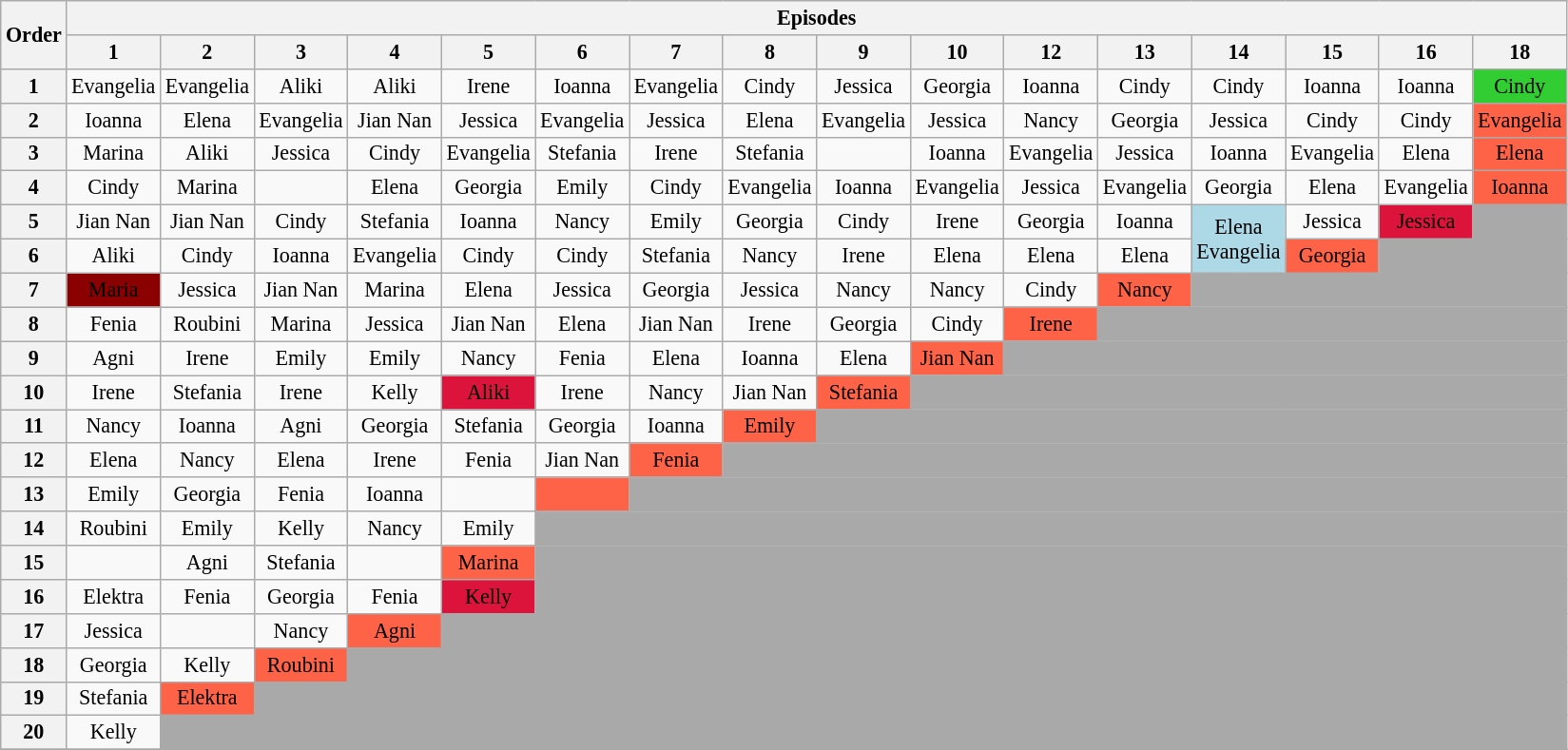<table class="wikitable" style="text-align:center; font-size:92%">
<tr>
<th rowspan=2>Order</th>
<th colspan=17>Episodes</th>
</tr>
<tr>
<th>1</th>
<th>2</th>
<th>3</th>
<th>4</th>
<th>5</th>
<th>6</th>
<th>7</th>
<th>8</th>
<th>9</th>
<th>10</th>
<th>12</th>
<th>13</th>
<th>14</th>
<th>15</th>
<th>16</th>
<th>18</th>
</tr>
<tr>
<th>1</th>
<td>Evangelia</td>
<td>Evangelia</td>
<td>Aliki</td>
<td>Aliki</td>
<td>Irene</td>
<td>Ioanna</td>
<td>Evangelia</td>
<td>Cindy</td>
<td>Jessica</td>
<td>Georgia</td>
<td>Ioanna</td>
<td>Cindy</td>
<td>Cindy</td>
<td>Ioanna</td>
<td>Ioanna</td>
<td bgcolor="32CD32">Cindy</td>
</tr>
<tr>
<th>2</th>
<td>Ioanna</td>
<td>Elena</td>
<td>Evangelia</td>
<td>Jian Nan</td>
<td>Jessica</td>
<td>Evangelia</td>
<td>Jessica</td>
<td>Elena</td>
<td>Evangelia</td>
<td>Jessica</td>
<td>Nancy</td>
<td>Georgia</td>
<td>Jessica</td>
<td>Cindy</td>
<td>Cindy</td>
<td bgcolor="tomato">Evangelia</td>
</tr>
<tr>
<th>3</th>
<td>Marina</td>
<td>Aliki</td>
<td>Jessica</td>
<td>Cindy</td>
<td>Evangelia</td>
<td>Stefania</td>
<td>Irene</td>
<td>Stefania</td>
<td></td>
<td>Ioanna</td>
<td>Evangelia</td>
<td>Jessica</td>
<td>Ioanna</td>
<td>Evangelia</td>
<td>Elena</td>
<td bgcolor="tomato">Elena</td>
</tr>
<tr>
<th>4</th>
<td>Cindy</td>
<td>Marina</td>
<td></td>
<td>Elena</td>
<td>Georgia</td>
<td>Emily</td>
<td>Cindy</td>
<td>Evangelia</td>
<td>Ioanna</td>
<td>Evangelia</td>
<td>Jessica</td>
<td>Evangelia</td>
<td>Georgia</td>
<td>Elena</td>
<td>Evangelia</td>
<td bgcolor="tomato">Ioanna</td>
</tr>
<tr>
<th>5</th>
<td>Jian Nan</td>
<td>Jian Nan</td>
<td>Cindy</td>
<td>Stefania</td>
<td>Ioanna</td>
<td>Nancy</td>
<td>Emily</td>
<td>Georgia</td>
<td>Cindy</td>
<td>Irene</td>
<td>Georgia</td>
<td>Ioanna</td>
<td bgcolor="lightblue" rowspan="2">Elena<br>Evangelia</td>
<td>Jessica</td>
<td bgcolor="crimson"><span>Jessica</span></td>
<td bgcolor="A9A9A9"></td>
</tr>
<tr>
<th>6</th>
<td>Aliki</td>
<td>Cindy</td>
<td>Ioanna</td>
<td>Evangelia</td>
<td>Cindy</td>
<td>Cindy</td>
<td>Stefania</td>
<td>Nancy</td>
<td>Irene</td>
<td>Elena</td>
<td>Elena</td>
<td>Elena</td>
<td bgcolor="tomato">Georgia</td>
<td colspan=2 bgcolor="A9A9A9"></td>
</tr>
<tr>
<th>7</th>
<td style="background:darkred"><span>Maria</span></td>
<td>Jessica</td>
<td>Jian Nan</td>
<td>Marina</td>
<td>Elena</td>
<td>Jessica</td>
<td>Georgia</td>
<td>Jessica</td>
<td>Nancy</td>
<td>Nancy</td>
<td>Cindy</td>
<td bgcolor="tomato">Nancy</td>
<td colspan=4 bgcolor="A9A9A9"></td>
</tr>
<tr>
<th>8</th>
<td>Fenia</td>
<td>Roubini</td>
<td>Marina</td>
<td>Jessica</td>
<td>Jian Nan</td>
<td>Elena</td>
<td>Jian Nan</td>
<td>Irene</td>
<td>Georgia</td>
<td>Cindy</td>
<td bgcolor="tomato">Irene</td>
<td colspan=5 bgcolor="A9A9A9"></td>
</tr>
<tr>
<th>9</th>
<td>Agni</td>
<td>Irene</td>
<td>Emily</td>
<td>Emily</td>
<td>Nancy</td>
<td>Fenia</td>
<td>Elena</td>
<td>Ioanna</td>
<td>Elena</td>
<td bgcolor="tomato">Jian Nan</td>
<td colspan=6 bgcolor="A9A9A9"></td>
</tr>
<tr>
<th>10</th>
<td>Irene</td>
<td>Stefania</td>
<td>Irene</td>
<td>Kelly</td>
<td bgcolor="crimson"><span> Aliki</span></td>
<td>Irene</td>
<td>Nancy</td>
<td>Jian Nan</td>
<td bgcolor="tomato">Stefania</td>
<td colspan=7 bgcolor="A9A9A9"></td>
</tr>
<tr>
<th>11</th>
<td>Nancy</td>
<td>Ioanna</td>
<td>Agni</td>
<td>Georgia</td>
<td>Stefania</td>
<td>Georgia</td>
<td>Ioanna</td>
<td bgcolor="tomato">Emily</td>
<td colspan=8 bgcolor="A9A9A9"></td>
</tr>
<tr>
<th>12</th>
<td>Elena</td>
<td>Nancy</td>
<td>Elena</td>
<td>Irene</td>
<td>Fenia</td>
<td>Jian Nan</td>
<td bgcolor="tomato">Fenia</td>
<td colspan=9 bgcolor="A9A9A9"></td>
</tr>
<tr>
<th>13</th>
<td>Emily</td>
<td>Georgia</td>
<td>Fenia</td>
<td>Ioanna</td>
<td></td>
<td bgcolor="tomato"></td>
<td colspan=10 bgcolor="A9A9A9"></td>
</tr>
<tr>
<th>14</th>
<td>Roubini</td>
<td>Emily</td>
<td>Kelly</td>
<td>Nancy</td>
<td>Emily</td>
<td colspan=11 bgcolor="A9A9A9"></td>
</tr>
<tr>
<th>15</th>
<td></td>
<td>Agni</td>
<td>Stefania</td>
<td></td>
<td bgcolor="tomato">Marina</td>
<td colspan=11 bgcolor="A9A9A9"></td>
</tr>
<tr>
<th>16</th>
<td>Elektra</td>
<td>Fenia</td>
<td>Georgia</td>
<td>Fenia</td>
<td bgcolor="crimson"><span> Kelly</span></td>
<td colspan=12 bgcolor="A9A9A9"></td>
</tr>
<tr>
<th>17</th>
<td>Jessica</td>
<td></td>
<td>Nancy</td>
<td bgcolor="tomato">Agni</td>
<td colspan=12 bgcolor="A9A9A9"></td>
</tr>
<tr>
<th>18</th>
<td>Georgia</td>
<td>Kelly</td>
<td bgcolor="tomato">Roubini</td>
<td colspan=13 bgcolor="A9A9A9"></td>
</tr>
<tr>
<th>19</th>
<td>Stefania</td>
<td bgcolor="tomato">Elektra</td>
<td colspan=14 bgcolor="A9A9A9"></td>
</tr>
<tr>
<th>20</th>
<td>Kelly</td>
<td colspan=15 bgcolor="A9A9A9"></td>
</tr>
<tr>
</tr>
</table>
